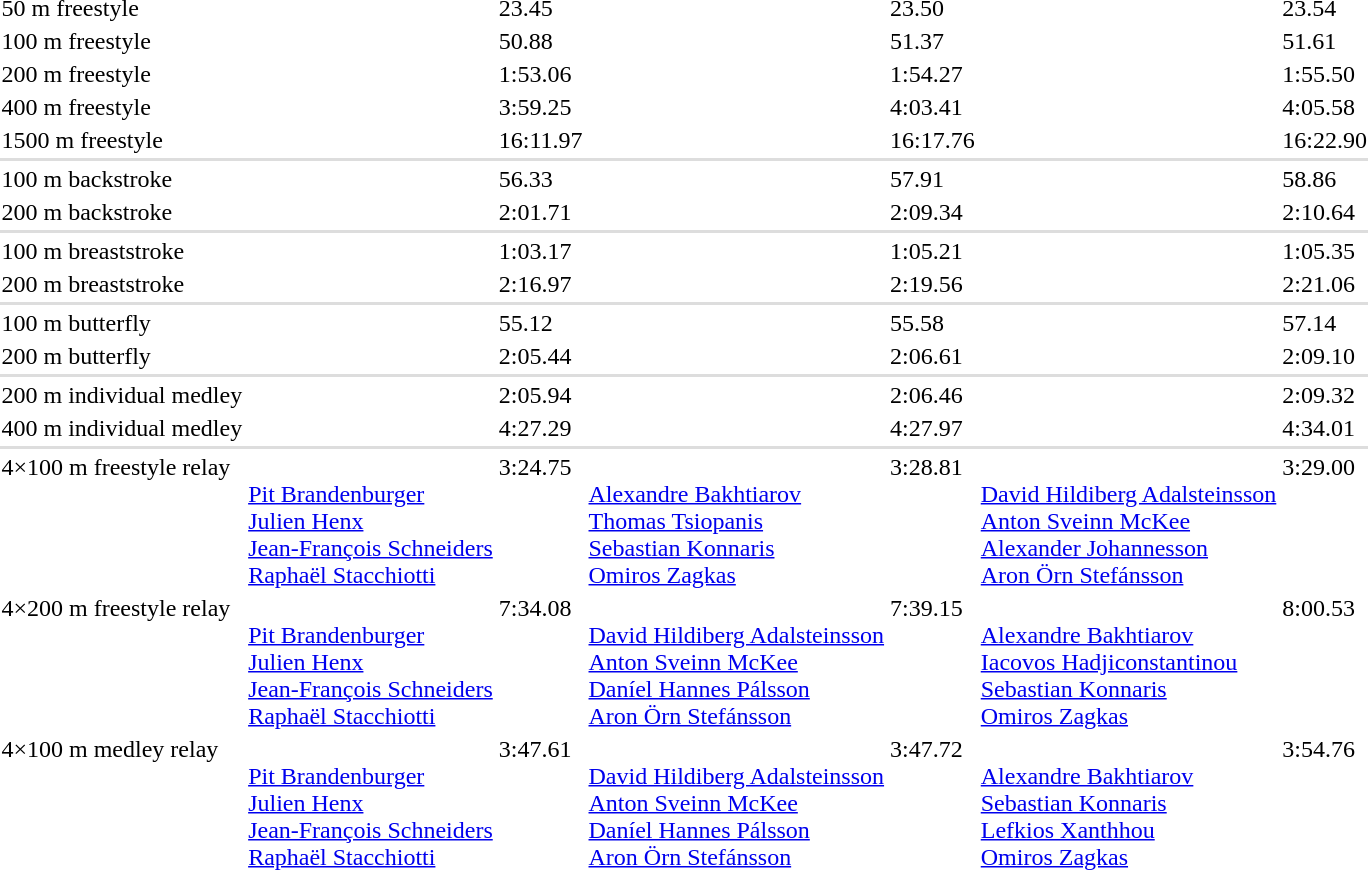<table>
<tr valign="top">
<td>50 m freestyle</td>
<td></td>
<td>23.45</td>
<td></td>
<td>23.50</td>
<td></td>
<td>23.54</td>
</tr>
<tr valign="top">
<td>100 m freestyle</td>
<td></td>
<td>50.88</td>
<td></td>
<td>51.37</td>
<td></td>
<td>51.61</td>
</tr>
<tr valign="top">
<td>200 m freestyle</td>
<td></td>
<td>1:53.06</td>
<td></td>
<td>1:54.27</td>
<td></td>
<td>1:55.50</td>
</tr>
<tr valign="top">
<td>400 m freestyle</td>
<td></td>
<td>3:59.25</td>
<td></td>
<td>4:03.41</td>
<td></td>
<td>4:05.58</td>
</tr>
<tr valign="top">
<td>1500 m freestyle</td>
<td></td>
<td>16:11.97</td>
<td></td>
<td>16:17.76</td>
<td></td>
<td>16:22.90</td>
</tr>
<tr bgcolor=#DDDDDD>
<td colspan=7></td>
</tr>
<tr valign="top">
<td>100 m backstroke</td>
<td></td>
<td>56.33</td>
<td></td>
<td>57.91</td>
<td></td>
<td>58.86</td>
</tr>
<tr valign="top">
<td>200 m backstroke</td>
<td></td>
<td>2:01.71</td>
<td></td>
<td>2:09.34</td>
<td></td>
<td>2:10.64</td>
</tr>
<tr bgcolor=#DDDDDD>
<td colspan=7></td>
</tr>
<tr valign="top">
<td>100 m breaststroke</td>
<td></td>
<td>1:03.17</td>
<td></td>
<td>1:05.21</td>
<td></td>
<td>1:05.35</td>
</tr>
<tr valign="top">
<td>200 m breaststroke</td>
<td></td>
<td>2:16.97</td>
<td></td>
<td>2:19.56</td>
<td></td>
<td>2:21.06</td>
</tr>
<tr bgcolor=#DDDDDD>
<td colspan=7></td>
</tr>
<tr valign="top">
<td>100 m butterfly</td>
<td></td>
<td>55.12</td>
<td></td>
<td>55.58</td>
<td></td>
<td>57.14</td>
</tr>
<tr valign="top">
<td>200 m butterfly</td>
<td></td>
<td>2:05.44</td>
<td></td>
<td>2:06.61</td>
<td></td>
<td>2:09.10</td>
</tr>
<tr bgcolor=#DDDDDD>
<td colspan=7></td>
</tr>
<tr valign="top">
<td>200 m individual medley</td>
<td></td>
<td>2:05.94</td>
<td></td>
<td>2:06.46</td>
<td></td>
<td>2:09.32</td>
</tr>
<tr valign="top">
<td>400 m individual medley</td>
<td></td>
<td>4:27.29</td>
<td></td>
<td>4:27.97</td>
<td></td>
<td>4:34.01</td>
</tr>
<tr bgcolor=#DDDDDD>
<td colspan=7></td>
</tr>
<tr valign="top">
<td>4×100 m freestyle relay</td>
<td><br><a href='#'>Pit Brandenburger</a><br><a href='#'>Julien Henx</a><br><a href='#'>Jean-François Schneiders</a><br><a href='#'>Raphaël Stacchiotti</a></td>
<td>3:24.75</td>
<td><br><a href='#'>Alexandre Bakhtiarov</a><br><a href='#'>Thomas Tsiopanis</a><br><a href='#'>Sebastian Konnaris</a><br><a href='#'>Omiros Zagkas</a></td>
<td>3:28.81</td>
<td><br><a href='#'>David Hildiberg Adalsteinsson</a><br><a href='#'>Anton Sveinn McKee</a><br><a href='#'>Alexander Johannesson</a><br><a href='#'>Aron Örn Stefánsson</a></td>
<td>3:29.00</td>
</tr>
<tr valign="top">
<td>4×200 m freestyle relay</td>
<td><br><a href='#'>Pit Brandenburger</a><br><a href='#'>Julien Henx</a><br><a href='#'>Jean-François Schneiders</a><br><a href='#'>Raphaël Stacchiotti</a></td>
<td>7:34.08</td>
<td><br><a href='#'>David Hildiberg Adalsteinsson</a><br><a href='#'>Anton Sveinn McKee</a><br><a href='#'>Daníel Hannes Pálsson</a><br><a href='#'>Aron Örn Stefánsson</a></td>
<td>7:39.15</td>
<td><br><a href='#'>Alexandre Bakhtiarov</a><br><a href='#'>Iacovos Hadjiconstantinou</a><br><a href='#'>Sebastian Konnaris</a><br><a href='#'>Omiros Zagkas</a></td>
<td>8:00.53</td>
</tr>
<tr valign="top">
<td>4×100 m medley relay</td>
<td><br><a href='#'>Pit Brandenburger</a><br><a href='#'>Julien Henx</a><br><a href='#'>Jean-François Schneiders</a><br><a href='#'>Raphaël Stacchiotti</a></td>
<td>3:47.61</td>
<td><br><a href='#'>David Hildiberg Adalsteinsson</a><br><a href='#'>Anton Sveinn McKee</a><br><a href='#'>Daníel Hannes Pálsson</a><br><a href='#'>Aron Örn Stefánsson</a></td>
<td>3:47.72</td>
<td><br><a href='#'>Alexandre Bakhtiarov</a><br><a href='#'>Sebastian Konnaris</a><br><a href='#'>Lefkios Xanthhou</a><br><a href='#'>Omiros Zagkas</a></td>
<td>3:54.76</td>
</tr>
</table>
